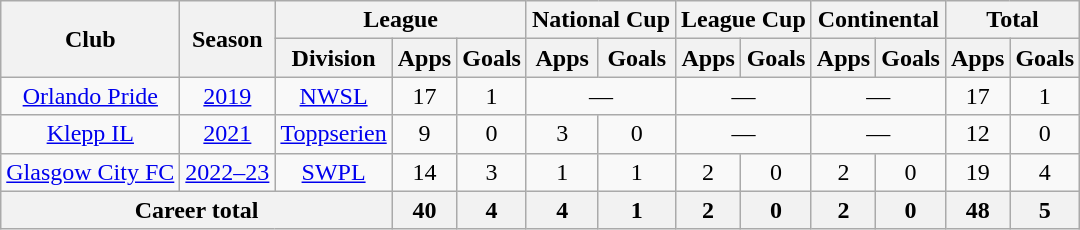<table class="wikitable" style="text-align: center;">
<tr>
<th rowspan="2">Club</th>
<th rowspan="2">Season</th>
<th colspan="3">League</th>
<th colspan="2">National Cup</th>
<th colspan="2">League Cup</th>
<th colspan="2">Continental</th>
<th colspan="2">Total</th>
</tr>
<tr>
<th>Division</th>
<th>Apps</th>
<th>Goals</th>
<th>Apps</th>
<th>Goals</th>
<th>Apps</th>
<th>Goals</th>
<th>Apps</th>
<th>Goals</th>
<th>Apps</th>
<th>Goals</th>
</tr>
<tr>
<td><a href='#'>Orlando Pride</a></td>
<td><a href='#'>2019</a></td>
<td><a href='#'>NWSL</a></td>
<td>17</td>
<td>1</td>
<td colspan="2">—</td>
<td colspan="2">—</td>
<td colspan="2">—</td>
<td>17</td>
<td>1</td>
</tr>
<tr>
<td><a href='#'>Klepp IL</a></td>
<td><a href='#'>2021</a></td>
<td><a href='#'>Toppserien</a></td>
<td>9</td>
<td>0</td>
<td>3</td>
<td>0</td>
<td colspan="2">—</td>
<td colspan="2">—</td>
<td>12</td>
<td>0</td>
</tr>
<tr>
<td><a href='#'>Glasgow City FC</a></td>
<td><a href='#'>2022–23</a></td>
<td><a href='#'>SWPL</a></td>
<td>14</td>
<td>3</td>
<td>1</td>
<td>1</td>
<td>2</td>
<td>0</td>
<td>2</td>
<td>0</td>
<td>19</td>
<td>4</td>
</tr>
<tr>
<th colspan="3">Career total</th>
<th>40</th>
<th>4</th>
<th>4</th>
<th>1</th>
<th>2</th>
<th>0</th>
<th>2</th>
<th>0</th>
<th>48</th>
<th>5</th>
</tr>
</table>
